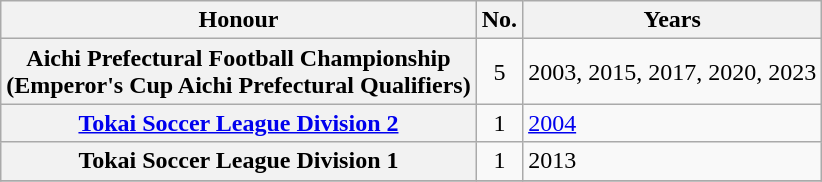<table class="wikitable plainrowheaders">
<tr>
<th scope=col>Honour</th>
<th scope=col>No.</th>
<th scope=col>Years</th>
</tr>
<tr>
<th scope=row>Aichi Prefectural Football Championship <br> (Emperor's Cup Aichi Prefectural Qualifiers)</th>
<td align="center">5</td>
<td>2003, 2015, 2017, 2020, 2023</td>
</tr>
<tr>
<th scope=row><a href='#'>Tokai Soccer League Division 2</a></th>
<td align="center">1</td>
<td><a href='#'>2004</a></td>
</tr>
<tr>
<th scope=row>Tokai Soccer League Division 1</th>
<td align="center">1</td>
<td>2013</td>
</tr>
<tr>
</tr>
</table>
